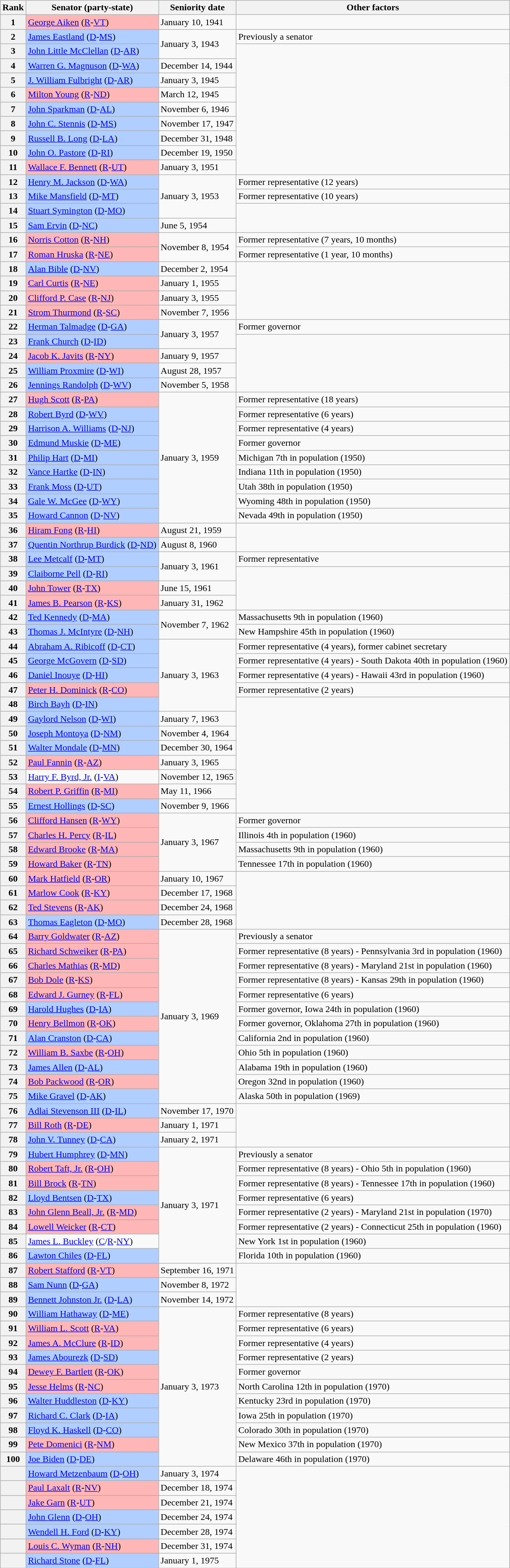<table class=wikitable>
<tr valign=bottom>
<th>Rank</th>
<th>Senator (party-state)</th>
<th>Seniority date</th>
<th>Other factors</th>
</tr>
<tr>
<th>1</th>
<td style="background-color:#FFB6B6"><a href='#'>George Aiken</a> (<a href='#'>R</a>-<a href='#'>VT</a>)</td>
<td>January 10, 1941</td>
<td></td>
</tr>
<tr>
<th>2</th>
<td style="background-color:#B0CEFF"><a href='#'>James Eastland</a> (<a href='#'>D</a>-<a href='#'>MS</a>)</td>
<td rowspan= 2>January 3, 1943</td>
<td>Previously a senator</td>
</tr>
<tr>
<th>3</th>
<td style="background-color:#B0CEFF"><a href='#'>John Little McClellan</a> (<a href='#'>D</a>-<a href='#'>AR</a>)</td>
<td rowspan=9></td>
</tr>
<tr>
<th>4</th>
<td style="background-color:#B0CEFF"><a href='#'>Warren G. Magnuson</a> (<a href='#'>D</a>-<a href='#'>WA</a>)</td>
<td>December 14, 1944</td>
</tr>
<tr>
<th>5</th>
<td style="background-color:#B0CEFF"><a href='#'>J. William Fulbright</a> (<a href='#'>D</a>-<a href='#'>AR</a>)</td>
<td>January 3, 1945</td>
</tr>
<tr>
<th>6</th>
<td style="background-color:#FFB6B6"><a href='#'>Milton Young</a> (<a href='#'>R</a>-<a href='#'>ND</a>)</td>
<td>March 12, 1945</td>
</tr>
<tr>
<th>7</th>
<td style="background-color:#B0CEFF"><a href='#'>John Sparkman</a> (<a href='#'>D</a>-<a href='#'>AL</a>)</td>
<td>November 6, 1946</td>
</tr>
<tr>
<th>8</th>
<td style="background-color:#B0CEFF"><a href='#'>John C. Stennis</a> (<a href='#'>D</a>-<a href='#'>MS</a>)</td>
<td>November 17, 1947</td>
</tr>
<tr>
<th>9</th>
<td style="background-color:#B0CEFF"><a href='#'>Russell B. Long</a> (<a href='#'>D</a>-<a href='#'>LA</a>)</td>
<td>December 31, 1948</td>
</tr>
<tr>
<th>10</th>
<td style="background-color:#B0CEFF"><a href='#'>John O. Pastore</a> (<a href='#'>D</a>-<a href='#'>RI</a>)</td>
<td>December 19, 1950</td>
</tr>
<tr>
<th>11</th>
<td style="background-color:#FFB6B6"><a href='#'>Wallace F. Bennett</a> (<a href='#'>R</a>-<a href='#'>UT</a>)</td>
<td>January 3, 1951</td>
</tr>
<tr>
<th>12</th>
<td style="background-color:#B0CEFF"><a href='#'>Henry M. Jackson</a> (<a href='#'>D</a>-<a href='#'>WA</a>)</td>
<td rowspan= 3>January 3, 1953</td>
<td>Former representative (12 years)</td>
</tr>
<tr>
<th>13</th>
<td style="background-color:#B0CEFF"><a href='#'>Mike Mansfield</a> (<a href='#'>D</a>-<a href='#'>MT</a>)</td>
<td>Former representative (10 years)</td>
</tr>
<tr>
<th>14</th>
<td style="background-color:#B0CEFF"><a href='#'>Stuart Symington</a> (<a href='#'>D</a>-<a href='#'>MO</a>)</td>
<td rowspan=2></td>
</tr>
<tr>
<th>15</th>
<td style="background-color:#B0CEFF"><a href='#'>Sam Ervin</a> (<a href='#'>D</a>-<a href='#'>NC</a>)</td>
<td>June 5, 1954</td>
</tr>
<tr>
<th>16</th>
<td style="background-color:#FFB6B6"><a href='#'>Norris Cotton</a> (<a href='#'>R</a>-<a href='#'>NH</a>)</td>
<td rowspan= 2>November 8, 1954</td>
<td>Former representative (7 years, 10 months)</td>
</tr>
<tr>
<th>17</th>
<td style="background-color:#FFB6B6"><a href='#'>Roman Hruska</a> (<a href='#'>R</a>-<a href='#'>NE</a>)</td>
<td>Former representative (1 year, 10 months)</td>
</tr>
<tr>
<th>18</th>
<td style="background-color:#B0CEFF"><a href='#'>Alan Bible</a> (<a href='#'>D</a>-<a href='#'>NV</a>)</td>
<td>December 2, 1954</td>
<td rowspan=4></td>
</tr>
<tr>
<th>19</th>
<td style="background-color:#FFB6B6"><a href='#'>Carl Curtis</a> (<a href='#'>R</a>-<a href='#'>NE</a>)</td>
<td>January 1, 1955</td>
</tr>
<tr>
<th>20</th>
<td style="background-color:#FFB6B6"><a href='#'>Clifford P. Case</a> (<a href='#'>R</a>-<a href='#'>NJ</a>)</td>
<td>January 3, 1955</td>
</tr>
<tr>
<th>21</th>
<td style="background-color:#FFB6B6"><a href='#'>Strom Thurmond</a> (<a href='#'>R</a>-<a href='#'>SC</a>)</td>
<td>November 7, 1956</td>
</tr>
<tr>
<th>22</th>
<td style="background-color:#B0CEFF"><a href='#'>Herman Talmadge</a> (<a href='#'>D</a>-<a href='#'>GA</a>)</td>
<td rowspan= 2>January 3, 1957</td>
<td>Former governor</td>
</tr>
<tr>
<th>23</th>
<td style="background-color:#B0CEFF"><a href='#'>Frank Church</a> (<a href='#'>D</a>-<a href='#'>ID</a>)</td>
<td rowspan=4></td>
</tr>
<tr>
<th>24</th>
<td style="background-color:#FFB6B6"><a href='#'>Jacob K. Javits</a> (<a href='#'>R</a>-<a href='#'>NY</a>)</td>
<td>January 9, 1957</td>
</tr>
<tr>
<th>25</th>
<td style="background-color:#B0CEFF"><a href='#'>William Proxmire</a> (<a href='#'>D</a>-<a href='#'>WI</a>)</td>
<td>August 28, 1957</td>
</tr>
<tr>
<th>26</th>
<td style="background-color:#B0CEFF"><a href='#'>Jennings Randolph</a> (<a href='#'>D</a>-<a href='#'>WV</a>)</td>
<td>November 5, 1958</td>
</tr>
<tr>
<th>27</th>
<td style="background-color:#FFB6B6"><a href='#'>Hugh Scott</a> (<a href='#'>R</a>-<a href='#'>PA</a>)</td>
<td rowspan= 9>January 3, 1959</td>
<td>Former representative (18 years)</td>
</tr>
<tr>
<th>28</th>
<td style="background-color:#B0CEFF"><a href='#'>Robert Byrd</a> (<a href='#'>D</a>-<a href='#'>WV</a>)</td>
<td>Former representative (6 years)</td>
</tr>
<tr>
<th>29</th>
<td style="background-color:#B0CEFF"><a href='#'>Harrison A. Williams</a> (<a href='#'>D</a>-<a href='#'>NJ</a>)</td>
<td>Former representative (4 years)</td>
</tr>
<tr>
<th>30</th>
<td style="background-color:#B0CEFF"><a href='#'>Edmund Muskie</a> (<a href='#'>D</a>-<a href='#'>ME</a>)</td>
<td>Former governor</td>
</tr>
<tr>
<th>31</th>
<td style="background-color:#B0CEFF"><a href='#'>Philip Hart</a> (<a href='#'>D</a>-<a href='#'>MI</a>)</td>
<td>Michigan 7th in population (1950)</td>
</tr>
<tr>
<th>32</th>
<td style="background-color:#B0CEFF"><a href='#'>Vance Hartke</a> (<a href='#'>D</a>-<a href='#'>IN</a>)</td>
<td>Indiana 11th in population (1950)</td>
</tr>
<tr>
<th>33</th>
<td style="background-color:#B0CEFF"><a href='#'>Frank Moss</a> (<a href='#'>D</a>-<a href='#'>UT</a>)</td>
<td>Utah 38th in population (1950)</td>
</tr>
<tr>
<th>34</th>
<td style="background-color:#B0CEFF"><a href='#'>Gale W. McGee</a> (<a href='#'>D</a>-<a href='#'>WY</a>)</td>
<td>Wyoming 48th in population (1950)</td>
</tr>
<tr>
<th>35</th>
<td style="background-color:#B0CEFF"><a href='#'>Howard Cannon</a> (<a href='#'>D</a>-<a href='#'>NV</a>)</td>
<td>Nevada 49th in population (1950)</td>
</tr>
<tr>
<th>36</th>
<td style="background-color:#FFB6B6"><a href='#'>Hiram Fong</a> (<a href='#'>R</a>-<a href='#'>HI</a>)</td>
<td>August 21, 1959</td>
<td rowspan=2></td>
</tr>
<tr>
<th>37</th>
<td style="background-color:#B0CEFF"><a href='#'>Quentin Northrup Burdick</a> (<a href='#'>D</a>-<a href='#'>ND</a>)</td>
<td>August 8, 1960</td>
</tr>
<tr>
<th>38</th>
<td style="background-color:#B0CEFF"><a href='#'>Lee Metcalf</a> (<a href='#'>D</a>-<a href='#'>MT</a>)</td>
<td rowspan= 2>January 3, 1961</td>
<td>Former representative</td>
</tr>
<tr>
<th>39</th>
<td style="background-color:#B0CEFF"><a href='#'>Claiborne Pell</a> (<a href='#'>D</a>-<a href='#'>RI</a>)</td>
<td rowspan=3></td>
</tr>
<tr>
<th>40</th>
<td style="background-color:#FFB6B6"><a href='#'>John Tower</a> (<a href='#'>R</a>-<a href='#'>TX</a>)</td>
<td>June 15, 1961</td>
</tr>
<tr>
<th>41</th>
<td style="background-color:#FFB6B6"><a href='#'>James B. Pearson</a> (<a href='#'>R</a>-<a href='#'>KS</a>)</td>
<td>January 31, 1962</td>
</tr>
<tr>
<th>42</th>
<td style="background-color:#B0CEFF"><a href='#'>Ted Kennedy</a> (<a href='#'>D</a>-<a href='#'>MA</a>)</td>
<td rowspan= 2>November 7, 1962</td>
<td>Massachusetts 9th in population (1960)</td>
</tr>
<tr>
<th>43</th>
<td style="background-color:#B0CEFF"><a href='#'>Thomas J. McIntyre</a> (<a href='#'>D</a>-<a href='#'>NH</a>)</td>
<td>New Hampshire 45th in population (1960)</td>
</tr>
<tr>
<th>44</th>
<td style="background-color:#B0CEFF"><a href='#'>Abraham A. Ribicoff</a> (<a href='#'>D</a>-<a href='#'>CT</a>)</td>
<td rowspan= 5>January 3, 1963</td>
<td>Former representative (4 years), former cabinet secretary</td>
</tr>
<tr>
<th>45</th>
<td style="background-color:#B0CEFF"><a href='#'>George McGovern</a> (<a href='#'>D</a>-<a href='#'>SD</a>)</td>
<td>Former representative (4 years) - South Dakota 40th in population (1960)</td>
</tr>
<tr>
<th>46</th>
<td style="background-color:#B0CEFF"><a href='#'>Daniel Inouye</a> (<a href='#'>D</a>-<a href='#'>HI</a>)</td>
<td>Former representative (4 years) - Hawaii 43rd in population (1960)</td>
</tr>
<tr>
<th>47</th>
<td style="background-color:#FFB6B6"><a href='#'>Peter H. Dominick</a> (<a href='#'>R</a>-<a href='#'>CO</a>)</td>
<td>Former representative (2 years)</td>
</tr>
<tr>
<th>48</th>
<td style="background-color:#B0CEFF"><a href='#'>Birch Bayh</a> (<a href='#'>D</a>-<a href='#'>IN</a>)</td>
<td rowspan=8></td>
</tr>
<tr>
<th>49</th>
<td style="background-color:#B0CEFF"><a href='#'>Gaylord Nelson</a> (<a href='#'>D</a>-<a href='#'>WI</a>)</td>
<td>January 7, 1963</td>
</tr>
<tr>
<th>50</th>
<td style="background-color:#B0CEFF"><a href='#'>Joseph Montoya</a> (<a href='#'>D</a>-<a href='#'>NM</a>)</td>
<td>November 4, 1964</td>
</tr>
<tr>
<th>51</th>
<td style="background-color:#B0CEFF"><a href='#'>Walter Mondale</a> (<a href='#'>D</a>-<a href='#'>MN</a>)</td>
<td>December 30, 1964</td>
</tr>
<tr>
<th>52</th>
<td style="background-color:#FFB6B6"><a href='#'>Paul Fannin</a> (<a href='#'>R</a>-<a href='#'>AZ</a>)</td>
<td>January 3, 1965</td>
</tr>
<tr>
<th>53</th>
<td><a href='#'>Harry F. Byrd, Jr.</a> (<a href='#'>I</a>-<a href='#'>VA</a>)</td>
<td>November 12, 1965</td>
</tr>
<tr>
<th>54</th>
<td style="background-color:#FFB6B6"><a href='#'>Robert P. Griffin</a> (<a href='#'>R</a>-<a href='#'>MI</a>)</td>
<td>May 11, 1966</td>
</tr>
<tr>
<th>55</th>
<td style="background-color:#B0CEFF"><a href='#'>Ernest Hollings</a> (<a href='#'>D</a>-<a href='#'>SC</a>)</td>
<td>November 9, 1966</td>
</tr>
<tr>
<th>56</th>
<td style="background-color:#FFB6B6"><a href='#'>Clifford Hansen</a> (<a href='#'>R</a>-<a href='#'>WY</a>)</td>
<td rowspan= 4>January 3, 1967</td>
<td>Former governor</td>
</tr>
<tr>
<th>57</th>
<td style="background-color:#FFB6B6"><a href='#'>Charles H. Percy</a> (<a href='#'>R</a>-<a href='#'>IL</a>)</td>
<td>Illinois 4th in population (1960)</td>
</tr>
<tr>
<th>58</th>
<td style="background-color:#FFB6B6"><a href='#'>Edward Brooke</a> (<a href='#'>R</a>-<a href='#'>MA</a>)</td>
<td>Massachusetts 9th in population (1960)</td>
</tr>
<tr>
<th>59</th>
<td style="background-color:#FFB6B6"><a href='#'>Howard Baker</a> (<a href='#'>R</a>-<a href='#'>TN</a>)</td>
<td>Tennessee 17th in population (1960)</td>
</tr>
<tr>
<th>60</th>
<td style="background-color:#FFB6B6"><a href='#'>Mark Hatfield</a> (<a href='#'>R</a>-<a href='#'>OR</a>)</td>
<td>January 10, 1967</td>
<td rowspan=4></td>
</tr>
<tr>
<th>61</th>
<td style="background-color:#FFB6B6"><a href='#'>Marlow Cook</a> (<a href='#'>R</a>-<a href='#'>KY</a>)</td>
<td>December 17, 1968</td>
</tr>
<tr>
<th>62</th>
<td style="background-color:#FFB6B6"><a href='#'>Ted Stevens</a> (<a href='#'>R</a>-<a href='#'>AK</a>)</td>
<td>December 24, 1968</td>
</tr>
<tr>
<th>63</th>
<td style="background-color:#B0CEFF"><a href='#'>Thomas Eagleton</a> (<a href='#'>D</a>-<a href='#'>MO</a>)</td>
<td>December 28, 1968</td>
</tr>
<tr>
<th>64</th>
<td style="background-color:#FFB6B6"><a href='#'>Barry Goldwater</a> (<a href='#'>R</a>-<a href='#'>AZ</a>)</td>
<td rowspan= 12>January 3, 1969</td>
<td>Previously a senator</td>
</tr>
<tr>
<th>65</th>
<td style="background-color:#FFB6B6"><a href='#'>Richard Schweiker</a> (<a href='#'>R</a>-<a href='#'>PA</a>)</td>
<td>Former representative (8 years) - Pennsylvania 3rd in population (1960)</td>
</tr>
<tr>
<th>66</th>
<td style="background-color:#FFB6B6"><a href='#'>Charles Mathias</a> (<a href='#'>R</a>-<a href='#'>MD</a>)</td>
<td>Former representative (8 years) - Maryland 21st in population (1960)</td>
</tr>
<tr>
<th>67</th>
<td style="background-color:#FFB6B6"><a href='#'>Bob Dole</a> (<a href='#'>R</a>-<a href='#'>KS</a>)</td>
<td>Former representative (8 years) - Kansas 29th in population (1960)</td>
</tr>
<tr>
<th>68</th>
<td style="background-color:#FFB6B6"><a href='#'>Edward J. Gurney</a> (<a href='#'>R</a>-<a href='#'>FL</a>)</td>
<td>Former representative (6 years)</td>
</tr>
<tr>
<th>69</th>
<td style="background-color:#B0CEFF"><a href='#'>Harold Hughes</a> (<a href='#'>D</a>-<a href='#'>IA</a>)</td>
<td>Former governor, Iowa 24th in population (1960)</td>
</tr>
<tr>
<th>70</th>
<td style="background-color:#FFB6B6"><a href='#'>Henry Bellmon</a> (<a href='#'>R</a>-<a href='#'>OK</a>)</td>
<td>Former governor, Oklahoma 27th in population (1960)</td>
</tr>
<tr>
<th>71</th>
<td style="background-color:#B0CEFF"><a href='#'>Alan Cranston</a> (<a href='#'>D</a>-<a href='#'>CA</a>)</td>
<td>California 2nd in population (1960)</td>
</tr>
<tr>
<th>72</th>
<td style="background-color:#FFB6B6"><a href='#'>William B. Saxbe</a> (<a href='#'>R</a>-<a href='#'>OH</a>)</td>
<td>Ohio 5th in population (1960)</td>
</tr>
<tr>
<th>73</th>
<td style="background-color:#B0CEFF"><a href='#'>James Allen</a> (<a href='#'>D</a>-<a href='#'>AL</a>)</td>
<td>Alabama 19th in population (1960)</td>
</tr>
<tr>
<th>74</th>
<td style="background-color:#FFB6B6"><a href='#'>Bob Packwood</a> (<a href='#'>R</a>-<a href='#'>OR</a>)</td>
<td>Oregon 32nd in population (1960)</td>
</tr>
<tr>
<th>75</th>
<td style="background-color:#B0CEFF"><a href='#'>Mike Gravel</a> (<a href='#'>D</a>-<a href='#'>AK</a>)</td>
<td>Alaska 50th in population (1969)</td>
</tr>
<tr>
<th>76</th>
<td style="background-color:#B0CEFF"><a href='#'>Adlai Stevenson III</a> (<a href='#'>D</a>-<a href='#'>IL</a>)</td>
<td>November 17, 1970</td>
<td rowspan=3></td>
</tr>
<tr>
<th>77</th>
<td style="background-color:#FFB6B6"><a href='#'>Bill Roth</a> (<a href='#'>R</a>-<a href='#'>DE</a>)</td>
<td>January 1, 1971</td>
</tr>
<tr>
<th>78</th>
<td style="background-color:#B0CEFF"><a href='#'>John V. Tunney</a> (<a href='#'>D</a>-<a href='#'>CA</a>)</td>
<td>January 2, 1971</td>
</tr>
<tr>
<th>79</th>
<td style="background-color:#B0CEFF"><a href='#'>Hubert Humphrey</a> (<a href='#'>D</a>-<a href='#'>MN</a>)</td>
<td rowspan= 8>January 3, 1971</td>
<td>Previously a senator</td>
</tr>
<tr>
<th>80</th>
<td style="background-color:#FFB6B6"><a href='#'>Robert Taft, Jr.</a> (<a href='#'>R</a>-<a href='#'>OH</a>)</td>
<td>Former representative (8 years) - Ohio 5th in population (1960)</td>
</tr>
<tr>
<th>81</th>
<td style="background-color:#FFB6B6"><a href='#'>Bill Brock</a> (<a href='#'>R</a>-<a href='#'>TN</a>)</td>
<td>Former representative (8 years) - Tennessee 17th in population (1960)</td>
</tr>
<tr>
<th>82</th>
<td style="background-color:#B0CEFF"><a href='#'>Lloyd Bentsen</a> (<a href='#'>D</a>-<a href='#'>TX</a>)</td>
<td>Former representative (6 years)</td>
</tr>
<tr>
<th>83</th>
<td style="background-color:#FFB6B6"><a href='#'>John Glenn Beall, Jr.</a> (<a href='#'>R</a>-<a href='#'>MD</a>)</td>
<td>Former representative (2 years) - Maryland 21st in population (1970)</td>
</tr>
<tr>
<th>84</th>
<td style="background-color:#FFB6B6"><a href='#'>Lowell Weicker</a> (<a href='#'>R</a>-<a href='#'>CT</a>)</td>
<td>Former representative (2 years) - Connecticut 25th in population (1960)</td>
</tr>
<tr>
<th>85</th>
<td><a href='#'>James L. Buckley</a> (<a href='#'>C</a>/<a href='#'>R</a>-<a href='#'>NY</a>)</td>
<td>New York 1st in population (1960)</td>
</tr>
<tr>
<th>86</th>
<td style="background-color:#B0CEFF"><a href='#'>Lawton Chiles</a> (<a href='#'>D</a>-<a href='#'>FL</a>)</td>
<td>Florida 10th in population (1960)</td>
</tr>
<tr>
<th>87</th>
<td style="background-color:#FFB6B6"><a href='#'>Robert Stafford</a> (<a href='#'>R</a>-<a href='#'>VT</a>)</td>
<td>September 16, 1971</td>
<td rowspan=3></td>
</tr>
<tr>
<th>88</th>
<td style="background-color:#B0CEFF"><a href='#'>Sam Nunn</a> (<a href='#'>D</a>-<a href='#'>GA</a>)</td>
<td>November 8, 1972</td>
</tr>
<tr>
<th>89</th>
<td style="background-color:#B0CEFF"><a href='#'>Bennett Johnston Jr.</a> (<a href='#'>D</a>-<a href='#'>LA</a>)</td>
<td>November 14, 1972</td>
</tr>
<tr>
<th>90</th>
<td style="background-color:#B0CEFF"><a href='#'>William Hathaway</a> (<a href='#'>D</a>-<a href='#'>ME</a>)</td>
<td rowspan= 11>January 3, 1973</td>
<td>Former representative (8 years)</td>
</tr>
<tr>
<th>91</th>
<td style="background-color:#FFB6B6"><a href='#'>William L. Scott</a> (<a href='#'>R</a>-<a href='#'>VA</a>)</td>
<td>Former representative (6 years)</td>
</tr>
<tr>
<th>92</th>
<td style="background-color:#FFB6B6"><a href='#'>James A. McClure</a> (<a href='#'>R</a>-<a href='#'>ID</a>)</td>
<td>Former representative (4 years)</td>
</tr>
<tr>
<th>93</th>
<td style="background-color:#B0CEFF"><a href='#'>James Abourezk</a> (<a href='#'>D</a>-<a href='#'>SD</a>)</td>
<td>Former representative (2 years)</td>
</tr>
<tr>
<th>94</th>
<td style="background-color:#FFB6B6"><a href='#'>Dewey F. Bartlett</a> (<a href='#'>R</a>-<a href='#'>OK</a>)</td>
<td>Former governor</td>
</tr>
<tr>
<th>95</th>
<td style="background-color:#FFB6B6"><a href='#'>Jesse Helms</a> (<a href='#'>R</a>-<a href='#'>NC</a>)</td>
<td>North Carolina 12th in population (1970)</td>
</tr>
<tr>
<th>96</th>
<td style="background-color:#B0CEFF"><a href='#'>Walter Huddleston</a> (<a href='#'>D</a>-<a href='#'>KY</a>)</td>
<td>Kentucky 23rd in population (1970)</td>
</tr>
<tr>
<th>97</th>
<td style="background-color:#B0CEFF"><a href='#'>Richard C. Clark</a> (<a href='#'>D</a>-<a href='#'>IA</a>)</td>
<td>Iowa 25th in population (1970)</td>
</tr>
<tr>
<th>98</th>
<td style="background-color:#B0CEFF"><a href='#'>Floyd K. Haskell</a> (<a href='#'>D</a>-<a href='#'>CO</a>)</td>
<td>Colorado 30th in population (1970)</td>
</tr>
<tr>
<th>99</th>
<td style="background-color:#FFB6B6"><a href='#'>Pete Domenici</a> (<a href='#'>R</a>-<a href='#'>NM</a>)</td>
<td>New Mexico 37th in population (1970)</td>
</tr>
<tr>
<th>100</th>
<td style="background-color:#B0CEFF"><a href='#'>Joe Biden</a> (<a href='#'>D</a>-<a href='#'>DE</a>)</td>
<td>Delaware 46th in population (1970)</td>
</tr>
<tr>
<th></th>
<td style="background-color:#B0CEFF"><a href='#'>Howard Metzenbaum</a> (<a href='#'>D</a>-<a href='#'>OH</a>)</td>
<td>January 3, 1974</td>
<td rowspan=7></td>
</tr>
<tr>
<th></th>
<td style="background-color:#FFB6B6"><a href='#'>Paul Laxalt</a> (<a href='#'>R</a>-<a href='#'>NV</a>)</td>
<td>December 18, 1974</td>
</tr>
<tr>
<th></th>
<td style="background-color:#FFB6B6"><a href='#'>Jake Garn</a> (<a href='#'>R</a>-<a href='#'>UT</a>)</td>
<td>December 21, 1974</td>
</tr>
<tr>
<th></th>
<td style="background-color:#B0CEFF"><a href='#'>John Glenn</a> (<a href='#'>D</a>-<a href='#'>OH</a>)</td>
<td>December 24, 1974</td>
</tr>
<tr>
<th></th>
<td style="background-color:#B0CEFF"><a href='#'>Wendell H. Ford</a> (<a href='#'>D</a>-<a href='#'>KY</a>)</td>
<td>December 28, 1974</td>
</tr>
<tr>
<th></th>
<td style="background-color:#FFB6B6"><a href='#'>Louis C. Wyman</a> (<a href='#'>R</a>-<a href='#'>NH</a>)</td>
<td>December 31, 1974</td>
</tr>
<tr>
<th></th>
<td style="background-color:#B0CEFF"><a href='#'>Richard Stone</a> (<a href='#'>D</a>-<a href='#'>FL</a>)</td>
<td>January 1, 1975</td>
</tr>
</table>
